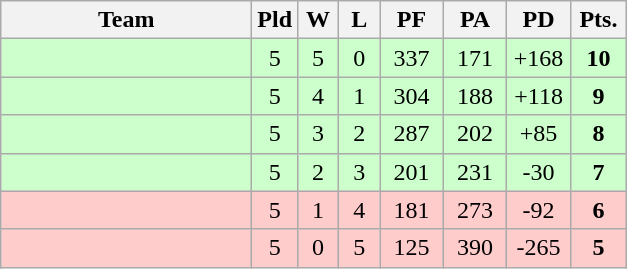<table class=wikitable style="text-align:center">
<tr>
<th width=160>Team</th>
<th width=20>Pld</th>
<th width=20>W</th>
<th width=20>L</th>
<th width=35>PF</th>
<th width=35>PA</th>
<th width=35>PD</th>
<th width=30>Pts.</th>
</tr>
<tr align="center" bgcolor="#CCFFCC">
<td align=left></td>
<td>5</td>
<td>5</td>
<td>0</td>
<td>337</td>
<td>171</td>
<td>+168</td>
<td><strong>10</strong></td>
</tr>
<tr align="center" bgcolor="#CCFFCC">
<td align=left></td>
<td>5</td>
<td>4</td>
<td>1</td>
<td>304</td>
<td>188</td>
<td>+118</td>
<td><strong>9</strong></td>
</tr>
<tr align="center" bgcolor="#CCFFCC">
<td align=left></td>
<td>5</td>
<td>3</td>
<td>2</td>
<td>287</td>
<td>202</td>
<td>+85</td>
<td><strong>8</strong></td>
</tr>
<tr align="center"  bgcolor="#CCFFCC">
<td align=left></td>
<td>5</td>
<td>2</td>
<td>3</td>
<td>201</td>
<td>231</td>
<td>-30</td>
<td><strong>7</strong></td>
</tr>
<tr align="center" bgcolor="#FFCCCC">
<td align=left></td>
<td>5</td>
<td>1</td>
<td>4</td>
<td>181</td>
<td>273</td>
<td>-92</td>
<td><strong>6</strong></td>
</tr>
<tr align="center" bgcolor="#FFCCCC">
<td align=left></td>
<td>5</td>
<td>0</td>
<td>5</td>
<td>125</td>
<td>390</td>
<td>-265</td>
<td><strong>5</strong></td>
</tr>
</table>
